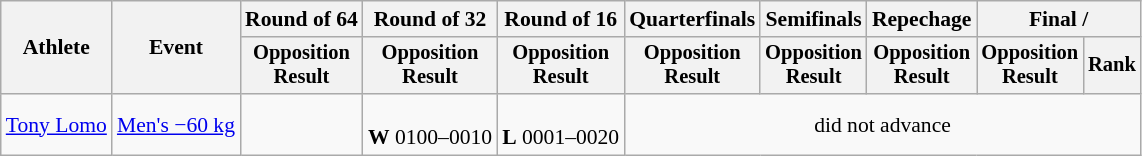<table class="wikitable" style="font-size:90%">
<tr>
<th rowspan="2">Athlete</th>
<th rowspan="2">Event</th>
<th>Round of 64</th>
<th>Round of 32</th>
<th>Round of 16</th>
<th>Quarterfinals</th>
<th>Semifinals</th>
<th>Repechage</th>
<th colspan=2>Final / </th>
</tr>
<tr style="font-size:95%">
<th>Opposition<br>Result</th>
<th>Opposition<br>Result</th>
<th>Opposition<br>Result</th>
<th>Opposition<br>Result</th>
<th>Opposition<br>Result</th>
<th>Opposition<br>Result</th>
<th>Opposition<br>Result</th>
<th>Rank</th>
</tr>
<tr align=center>
<td align=left><a href='#'>Tony Lomo</a></td>
<td align=left><a href='#'>Men's −60 kg</a></td>
<td></td>
<td><br><strong>W</strong> 0100–0010</td>
<td><br><strong>L</strong> 0001–0020</td>
<td colspan=5>did not advance</td>
</tr>
</table>
